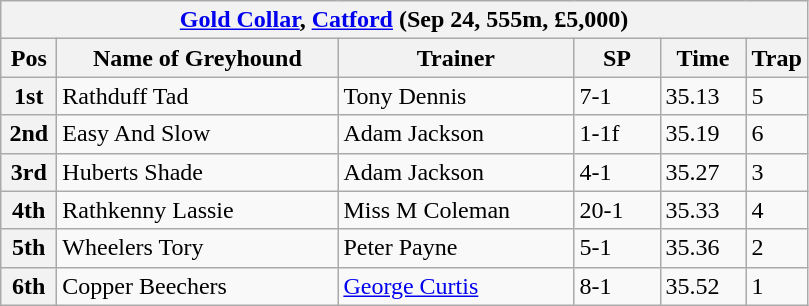<table class="wikitable">
<tr>
<th colspan="6"><a href='#'>Gold Collar</a>, <a href='#'>Catford</a> (Sep 24, 555m, £5,000)</th>
</tr>
<tr>
<th width=30>Pos</th>
<th width=180>Name of Greyhound</th>
<th width=150>Trainer</th>
<th width=50>SP</th>
<th width=50>Time</th>
<th width=30>Trap</th>
</tr>
<tr>
<th>1st</th>
<td>Rathduff Tad</td>
<td>Tony Dennis</td>
<td>7-1</td>
<td>35.13</td>
<td>5</td>
</tr>
<tr>
<th>2nd</th>
<td>Easy And Slow</td>
<td>Adam Jackson</td>
<td>1-1f</td>
<td>35.19</td>
<td>6</td>
</tr>
<tr>
<th>3rd</th>
<td>Huberts Shade</td>
<td>Adam Jackson</td>
<td>4-1</td>
<td>35.27</td>
<td>3</td>
</tr>
<tr>
<th>4th</th>
<td>Rathkenny Lassie</td>
<td>Miss M Coleman</td>
<td>20-1</td>
<td>35.33</td>
<td>4</td>
</tr>
<tr>
<th>5th</th>
<td>Wheelers Tory</td>
<td>Peter Payne</td>
<td>5-1</td>
<td>35.36</td>
<td>2</td>
</tr>
<tr>
<th>6th</th>
<td>Copper Beechers</td>
<td><a href='#'>George Curtis</a></td>
<td>8-1</td>
<td>35.52</td>
<td>1</td>
</tr>
</table>
